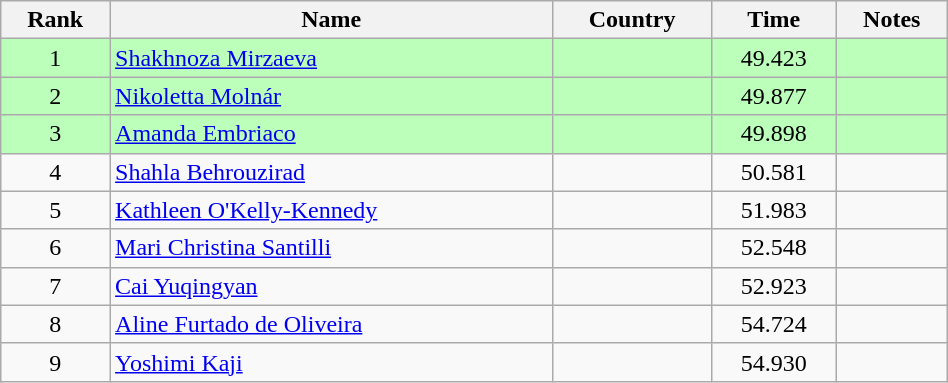<table class="wikitable" style="text-align:center;width: 50%">
<tr>
<th>Rank</th>
<th>Name</th>
<th>Country</th>
<th>Time</th>
<th>Notes</th>
</tr>
<tr bgcolor=bbffbb>
<td>1</td>
<td align="left"><a href='#'>Shakhnoza Mirzaeva</a></td>
<td align="left"></td>
<td>49.423</td>
<td></td>
</tr>
<tr bgcolor=bbffbb>
<td>2</td>
<td align="left"><a href='#'>Nikoletta Molnár</a></td>
<td align="left"></td>
<td>49.877</td>
<td></td>
</tr>
<tr bgcolor=bbffbb>
<td>3</td>
<td align="left"><a href='#'>Amanda Embriaco</a></td>
<td align="left"></td>
<td>49.898</td>
<td></td>
</tr>
<tr>
<td>4</td>
<td align="left"><a href='#'>Shahla Behrouzirad</a></td>
<td align="left"></td>
<td>50.581</td>
<td></td>
</tr>
<tr>
<td>5</td>
<td align="left"><a href='#'>Kathleen O'Kelly-Kennedy</a></td>
<td align="left"></td>
<td>51.983</td>
<td></td>
</tr>
<tr>
<td>6</td>
<td align="left"><a href='#'>Mari Christina Santilli</a></td>
<td align="left"></td>
<td>52.548</td>
<td></td>
</tr>
<tr>
<td>7</td>
<td align="left"><a href='#'>Cai Yuqingyan</a></td>
<td align="left"></td>
<td>52.923</td>
<td></td>
</tr>
<tr>
<td>8</td>
<td align="left"><a href='#'>Aline Furtado de Oliveira</a></td>
<td align="left"></td>
<td>54.724</td>
<td></td>
</tr>
<tr>
<td>9</td>
<td align="left"><a href='#'>Yoshimi Kaji</a></td>
<td align="left"></td>
<td>54.930</td>
<td></td>
</tr>
</table>
